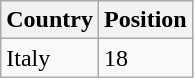<table class="wikitable">
<tr>
<th>Country</th>
<th>Position</th>
</tr>
<tr>
<td>Italy</td>
<td>18</td>
</tr>
</table>
